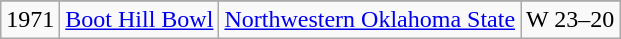<table class="wikitable">
<tr>
</tr>
<tr>
<td>1971</td>
<td><a href='#'>Boot Hill Bowl</a></td>
<td><a href='#'>Northwestern Oklahoma State</a></td>
<td>W 23–20</td>
</tr>
</table>
